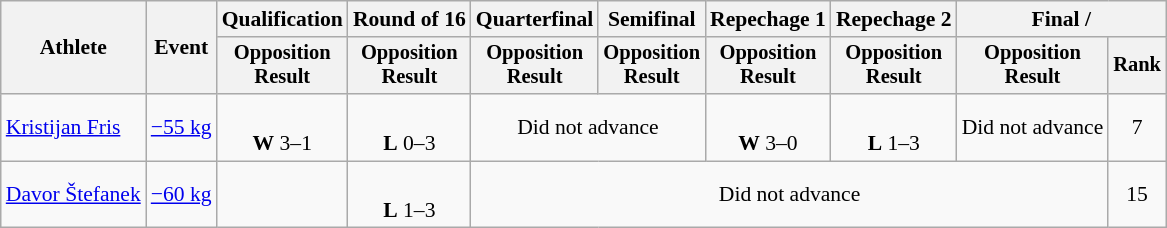<table class="wikitable" style="font-size:90%">
<tr>
<th rowspan="2">Athlete</th>
<th rowspan="2">Event</th>
<th>Qualification</th>
<th>Round of 16</th>
<th>Quarterfinal</th>
<th>Semifinal</th>
<th>Repechage 1</th>
<th>Repechage 2</th>
<th colspan=2>Final / </th>
</tr>
<tr style="font-size: 95%">
<th>Opposition<br>Result</th>
<th>Opposition<br>Result</th>
<th>Opposition<br>Result</th>
<th>Opposition<br>Result</th>
<th>Opposition<br>Result</th>
<th>Opposition<br>Result</th>
<th>Opposition<br>Result</th>
<th>Rank</th>
</tr>
<tr align=center>
<td align=left><a href='#'>Kristijan Fris</a></td>
<td align=left><a href='#'>−55 kg</a></td>
<td><br><strong>W</strong> 3–1 <sup></sup></td>
<td><br><strong>L</strong> 0–3 <sup></sup></td>
<td colspan=2>Did not advance</td>
<td><br><strong>W</strong> 3–0 <sup></sup></td>
<td><br><strong>L</strong> 1–3 <sup></sup></td>
<td>Did not advance</td>
<td>7</td>
</tr>
<tr align=center>
<td align=left><a href='#'>Davor Štefanek</a></td>
<td align=left><a href='#'>−60 kg</a></td>
<td></td>
<td><br><strong>L</strong> 1–3 <sup></sup></td>
<td colspan=5>Did not advance</td>
<td>15</td>
</tr>
</table>
